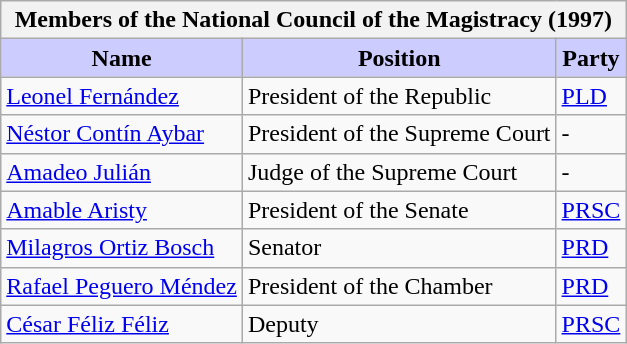<table class="wikitable" style="text-align: justify;">
<tr>
<th colspan="3">Members of the National Council of the Magistracy (1997)</th>
</tr>
<tr>
<th style="background: #ccccff">Name</th>
<th style="background: #ccccff">Position</th>
<th style="background: #ccccff">Party</th>
</tr>
<tr>
<td><a href='#'>Leonel Fernández</a></td>
<td>President of the Republic</td>
<td><a href='#'>PLD</a></td>
</tr>
<tr>
<td><a href='#'>Néstor Contín Aybar</a></td>
<td>President of the Supreme Court</td>
<td>-</td>
</tr>
<tr>
<td><a href='#'>Amadeo Julián</a></td>
<td>Judge of the Supreme Court</td>
<td>-</td>
</tr>
<tr>
<td><a href='#'>Amable Aristy</a></td>
<td>President of the Senate</td>
<td><a href='#'>PRSC</a></td>
</tr>
<tr>
<td><a href='#'>Milagros Ortiz Bosch</a></td>
<td>Senator</td>
<td><a href='#'>PRD</a></td>
</tr>
<tr>
<td><a href='#'>Rafael Peguero Méndez</a></td>
<td>President of the Chamber</td>
<td><a href='#'>PRD</a></td>
</tr>
<tr>
<td><a href='#'>César Féliz Féliz</a></td>
<td>Deputy</td>
<td><a href='#'>PRSC</a></td>
</tr>
</table>
